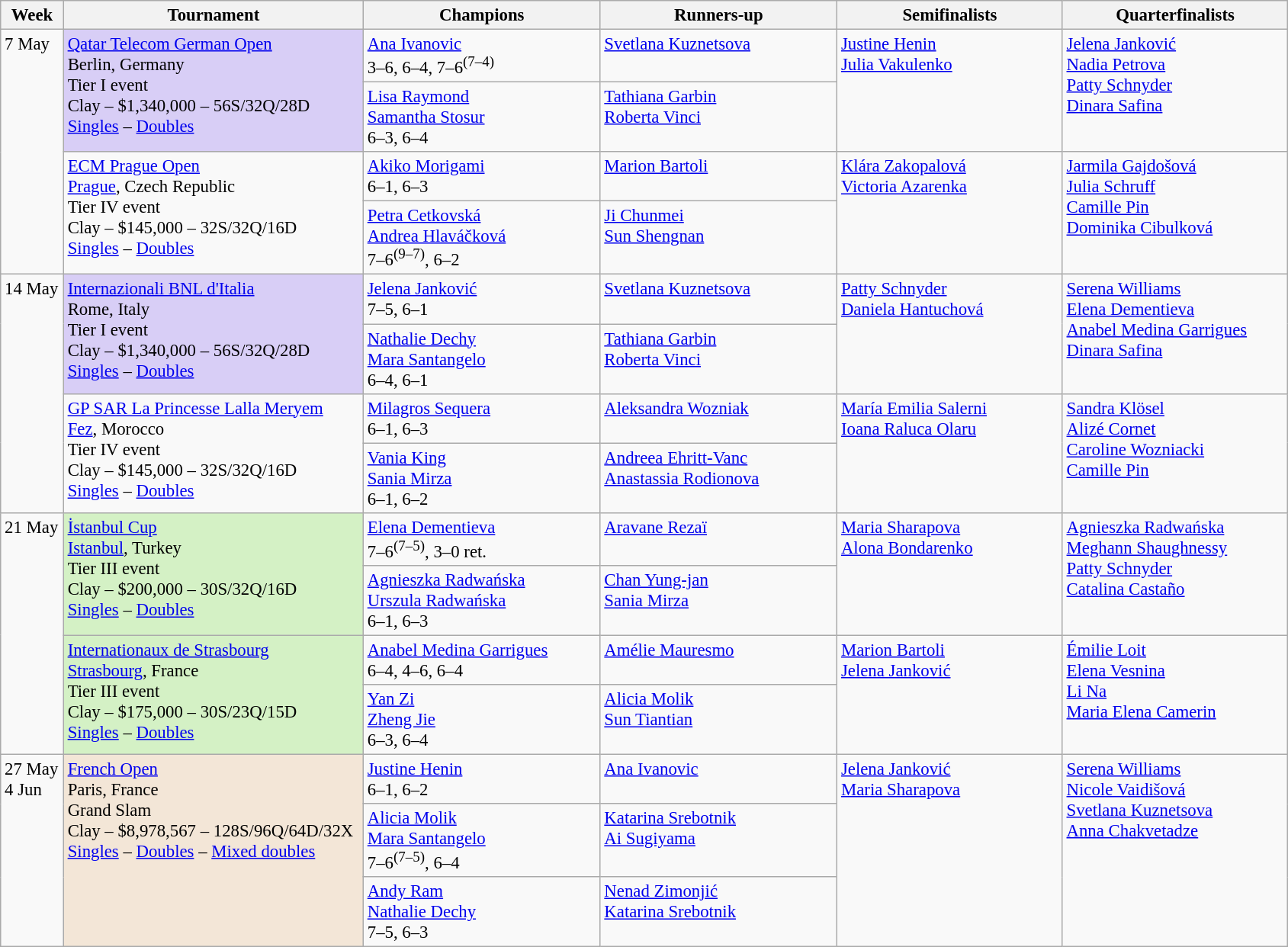<table class=wikitable style=font-size:95%>
<tr>
<th style="width:48px;">Week</th>
<th style="width:255px;">Tournament</th>
<th style="width:200px;">Champions</th>
<th style="width:200px;">Runners-up</th>
<th style="width:190px;">Semifinalists</th>
<th style="width:190px;">Quarterfinalists</th>
</tr>
<tr valign="top">
<td rowspan=4>7 May</td>
<td rowspan=2 bgcolor="#d8cef6"><a href='#'>Qatar Telecom German Open</a><br> Berlin, Germany <br>Tier I event <br> Clay – $1,340,000 – 56S/32Q/28D<br><a href='#'>Singles</a> – <a href='#'>Doubles</a></td>
<td> <a href='#'>Ana Ivanovic</a>  <br>  3–6,  6–4,  7–6<sup>(7–4)</sup></td>
<td> <a href='#'>Svetlana Kuznetsova</a></td>
<td rowspan=2> <a href='#'>Justine Henin</a>   <br> <a href='#'>Julia Vakulenko</a></td>
<td rowspan=2> <a href='#'>Jelena Janković</a> <br> <a href='#'>Nadia Petrova</a> <br> <a href='#'>Patty Schnyder</a> <br> <a href='#'>Dinara Safina</a></td>
</tr>
<tr valign="top">
<td> <a href='#'>Lisa Raymond</a> <br>  <a href='#'>Samantha Stosur</a> <br> 6–3,  6–4</td>
<td> <a href='#'>Tathiana Garbin</a> <br>  <a href='#'>Roberta Vinci</a></td>
</tr>
<tr valign="top">
<td rowspan=2><a href='#'>ECM Prague Open</a><br> <a href='#'>Prague</a>, Czech Republic <br>Tier IV event <br> Clay – $145,000 – 32S/32Q/16D<br><a href='#'>Singles</a> – <a href='#'>Doubles</a></td>
<td> <a href='#'>Akiko Morigami</a> <br> 6–1,  6–3</td>
<td> <a href='#'>Marion Bartoli</a></td>
<td rowspan=2> <a href='#'>Klára Zakopalová</a><br> <a href='#'>Victoria Azarenka</a></td>
<td rowspan=2> <a href='#'>Jarmila Gajdošová</a><br> <a href='#'>Julia Schruff</a><br>  <a href='#'>Camille Pin</a> <br> <a href='#'>Dominika Cibulková</a></td>
</tr>
<tr valign="top">
<td> <a href='#'>Petra Cetkovská</a> <br>  <a href='#'>Andrea Hlaváčková</a>  <br>  7–6<sup>(9–7)</sup>,  6–2</td>
<td> <a href='#'>Ji Chunmei</a> <br>  <a href='#'>Sun Shengnan</a></td>
</tr>
<tr valign="top">
<td rowspan=4>14 May</td>
<td rowspan=2 bgcolor="#d8cef6"><a href='#'>Internazionali BNL d'Italia</a><br> Rome, Italy <br>Tier I event <br> Clay – $1,340,000 – 56S/32Q/28D<br><a href='#'>Singles</a> – <a href='#'>Doubles</a></td>
<td> <a href='#'>Jelena Janković</a> <br> 7–5,  6–1</td>
<td> <a href='#'>Svetlana Kuznetsova</a></td>
<td rowspan=2> <a href='#'>Patty Schnyder</a><br> <a href='#'>Daniela Hantuchová</a></td>
<td rowspan=2> <a href='#'>Serena Williams</a> <br> <a href='#'>Elena Dementieva</a> <br> <a href='#'>Anabel Medina Garrigues</a> <br> <a href='#'>Dinara Safina</a></td>
</tr>
<tr valign="top">
<td> <a href='#'>Nathalie Dechy</a> <br>  <a href='#'>Mara Santangelo</a> <br> 6–4,  6–1</td>
<td> <a href='#'>Tathiana Garbin</a> <br>  <a href='#'>Roberta Vinci</a></td>
</tr>
<tr valign="top">
<td rowspan=2><a href='#'>GP SAR La Princesse Lalla Meryem</a><br> <a href='#'>Fez</a>, Morocco <br>Tier IV event <br> Clay – $145,000 – 32S/32Q/16D<br><a href='#'>Singles</a> – <a href='#'>Doubles</a></td>
<td> <a href='#'>Milagros Sequera</a> <br> 6–1,  6–3</td>
<td> <a href='#'>Aleksandra Wozniak</a></td>
<td rowspan=2> <a href='#'>María Emilia Salerni</a><br> <a href='#'>Ioana Raluca Olaru</a></td>
<td rowspan=2> <a href='#'>Sandra Klösel</a><br> <a href='#'>Alizé Cornet</a><br> <a href='#'>Caroline Wozniacki</a><br> <a href='#'>Camille Pin</a></td>
</tr>
<tr valign="top">
<td> <a href='#'>Vania King</a> <br>  <a href='#'>Sania Mirza</a> <br> 6–1,  6–2</td>
<td> <a href='#'>Andreea Ehritt-Vanc</a> <br>  <a href='#'>Anastassia Rodionova</a></td>
</tr>
<tr valign="top">
<td rowspan=4>21 May</td>
<td rowspan=2 bgcolor="#d4f1c5"><a href='#'>İstanbul Cup</a><br> <a href='#'>Istanbul</a>, Turkey <br>Tier III event <br> Clay – $200,000 – 30S/32Q/16D<br><a href='#'>Singles</a> – <a href='#'>Doubles</a></td>
<td> <a href='#'>Elena Dementieva</a> <br> 7–6<sup>(7–5)</sup>, 3–0 ret.</td>
<td> <a href='#'>Aravane Rezaï</a></td>
<td rowspan=2> <a href='#'>Maria Sharapova</a> <br>  <a href='#'>Alona Bondarenko</a></td>
<td rowspan=2> <a href='#'>Agnieszka Radwańska</a> <br> <a href='#'>Meghann Shaughnessy</a> <br> <a href='#'>Patty Schnyder</a> <br>  <a href='#'>Catalina Castaño</a></td>
</tr>
<tr valign="top">
<td> <a href='#'>Agnieszka Radwańska</a> <br>  <a href='#'>Urszula Radwańska</a> <br> 6–1,  6–3</td>
<td> <a href='#'>Chan Yung-jan</a> <br>  <a href='#'>Sania Mirza</a></td>
</tr>
<tr valign="top">
<td rowspan=2 bgcolor="#d4f1c5"><a href='#'>Internationaux de Strasbourg</a><br> <a href='#'>Strasbourg</a>, France <br>Tier III event <br> Clay – $175,000 – 30S/23Q/15D<br><a href='#'>Singles</a> – <a href='#'>Doubles</a></td>
<td> <a href='#'>Anabel Medina Garrigues</a> <br> 6–4,  4–6,  6–4</td>
<td> <a href='#'>Amélie Mauresmo</a></td>
<td rowspan=2> <a href='#'>Marion Bartoli</a><br> <a href='#'>Jelena Janković</a></td>
<td rowspan=2> <a href='#'>Émilie Loit</a><br>  <a href='#'>Elena Vesnina</a> <br> <a href='#'>Li Na</a> <br> <a href='#'>Maria Elena Camerin</a></td>
</tr>
<tr valign="top">
<td> <a href='#'>Yan Zi</a> <br>  <a href='#'>Zheng Jie</a> <br> 6–3,  6–4</td>
<td> <a href='#'>Alicia Molik</a> <br>  <a href='#'>Sun Tiantian</a></td>
</tr>
<tr valign="top">
<td rowspan=3>27 May<br>4 Jun</td>
<td rowspan=3 bgcolor=#F3E6D7><a href='#'>French Open</a> <br> Paris, France <br>Grand Slam<br>Clay – $8,978,567 – 128S/96Q/64D/32X<br><a href='#'>Singles</a> – <a href='#'>Doubles</a> – <a href='#'>Mixed doubles</a></td>
<td> <a href='#'>Justine Henin</a> <br> 6–1,  6–2</td>
<td> <a href='#'>Ana Ivanovic</a></td>
<td rowspan=3> <a href='#'>Jelena Janković</a><br> <a href='#'>Maria Sharapova</a></td>
<td rowspan=3> <a href='#'>Serena Williams</a><br> <a href='#'>Nicole Vaidišová</a><br> <a href='#'>Svetlana Kuznetsova</a><br> <a href='#'>Anna Chakvetadze</a></td>
</tr>
<tr valign="top">
<td> <a href='#'>Alicia Molik</a> <br>  <a href='#'>Mara Santangelo</a> <br> 7–6<sup>(7–5)</sup>,  6–4</td>
<td> <a href='#'>Katarina Srebotnik</a> <br>  <a href='#'>Ai Sugiyama</a></td>
</tr>
<tr valign="top">
<td> <a href='#'>Andy Ram</a> <br>  <a href='#'>Nathalie Dechy</a> <br> 7–5,  6–3</td>
<td> <a href='#'>Nenad Zimonjić</a> <br>  <a href='#'>Katarina Srebotnik</a></td>
</tr>
</table>
